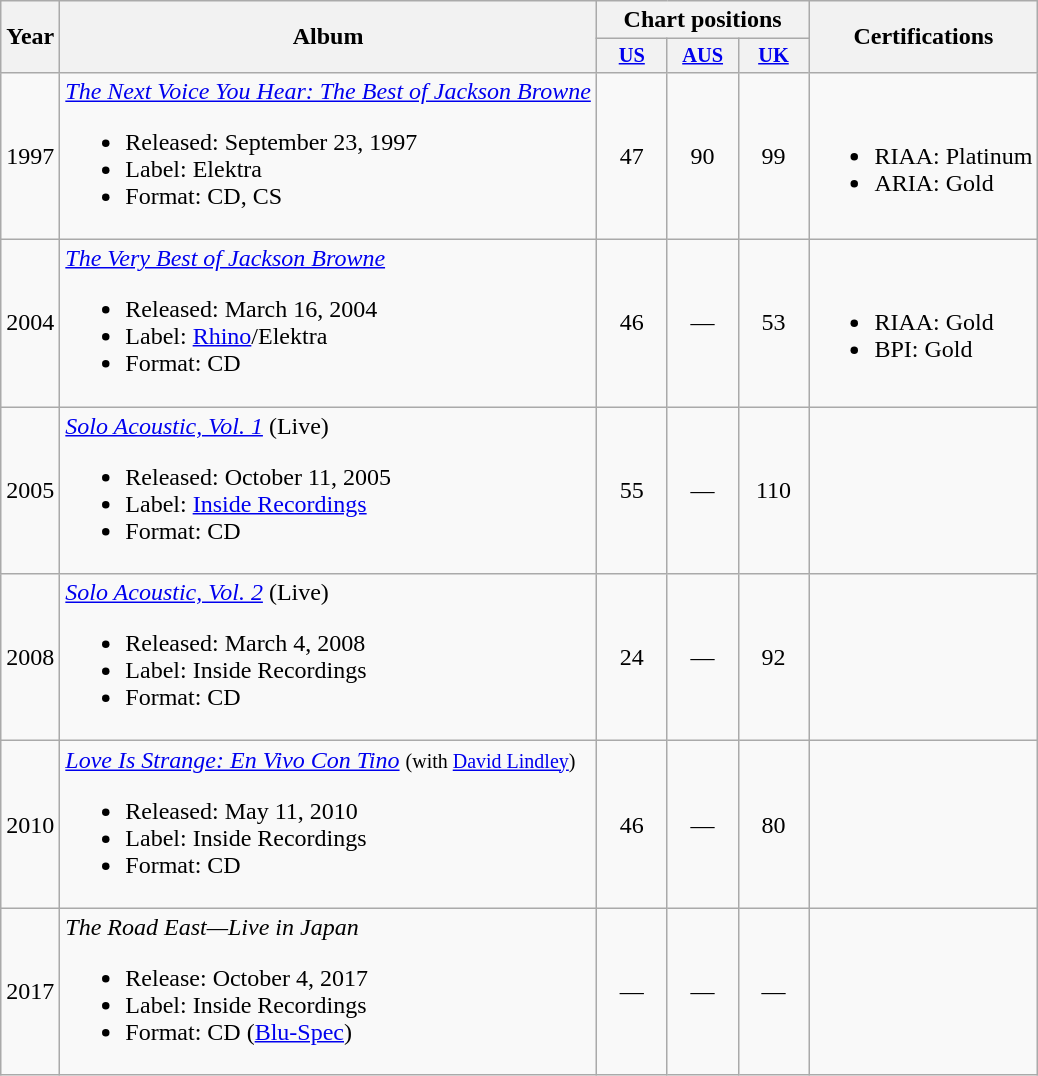<table class="wikitable">
<tr>
<th rowspan="2">Year</th>
<th rowspan="2">Album</th>
<th colspan="3">Chart positions</th>
<th rowspan="2">Certifications</th>
</tr>
<tr>
<th style="width:3em;font-size:85%;"><a href='#'>US</a><br></th>
<th style="width:3em;font-size:85%;"><a href='#'>AUS</a><br></th>
<th style="width:3em;font-size:85%;"><a href='#'>UK</a><br></th>
</tr>
<tr>
<td>1997</td>
<td><em><a href='#'>The Next Voice You Hear: The Best of Jackson Browne</a></em><br><ul><li>Released: September 23, 1997</li><li>Label: Elektra</li><li>Format: CD, CS</li></ul></td>
<td align="center">47</td>
<td align="center">90</td>
<td align="center">99</td>
<td><br><ul><li>RIAA: Platinum</li><li>ARIA: Gold</li></ul></td>
</tr>
<tr>
<td>2004</td>
<td><em><a href='#'>The Very Best of Jackson Browne</a></em><br><ul><li>Released: March 16, 2004</li><li>Label: <a href='#'>Rhino</a>/Elektra</li><li>Format: CD</li></ul></td>
<td align="center">46</td>
<td align="center">—</td>
<td align="center">53</td>
<td><br><ul><li>RIAA: Gold</li><li>BPI: Gold</li></ul></td>
</tr>
<tr>
<td>2005</td>
<td><em><a href='#'>Solo Acoustic, Vol. 1</a></em> (Live)<br><ul><li>Released: October 11, 2005</li><li>Label: <a href='#'>Inside Recordings</a></li><li>Format: CD</li></ul></td>
<td align="center">55</td>
<td align="center">—</td>
<td align="center">110</td>
<td></td>
</tr>
<tr>
<td>2008</td>
<td><em><a href='#'>Solo Acoustic, Vol. 2</a></em> (Live)<br><ul><li>Released: March 4, 2008</li><li>Label: Inside Recordings</li><li>Format: CD</li></ul></td>
<td align="center">24</td>
<td align="center">—</td>
<td align="center">92</td>
<td></td>
</tr>
<tr>
<td>2010</td>
<td><em><a href='#'>Love Is Strange: En Vivo Con Tino</a></em> <small>(with <a href='#'>David Lindley</a>)</small><br><ul><li>Released: May 11, 2010</li><li>Label: Inside Recordings</li><li>Format: CD</li></ul></td>
<td align="center">46</td>
<td align="center">—</td>
<td align="center">80</td>
<td></td>
</tr>
<tr>
<td>2017</td>
<td><em>The Road East—Live in Japan</em><br><ul><li>Release: October 4, 2017</li><li>Label: Inside Recordings</li><li>Format: CD (<a href='#'>Blu-Spec</a>)</li></ul></td>
<td align="center">—</td>
<td align="center">—</td>
<td align="center">—</td>
<td></td>
</tr>
</table>
